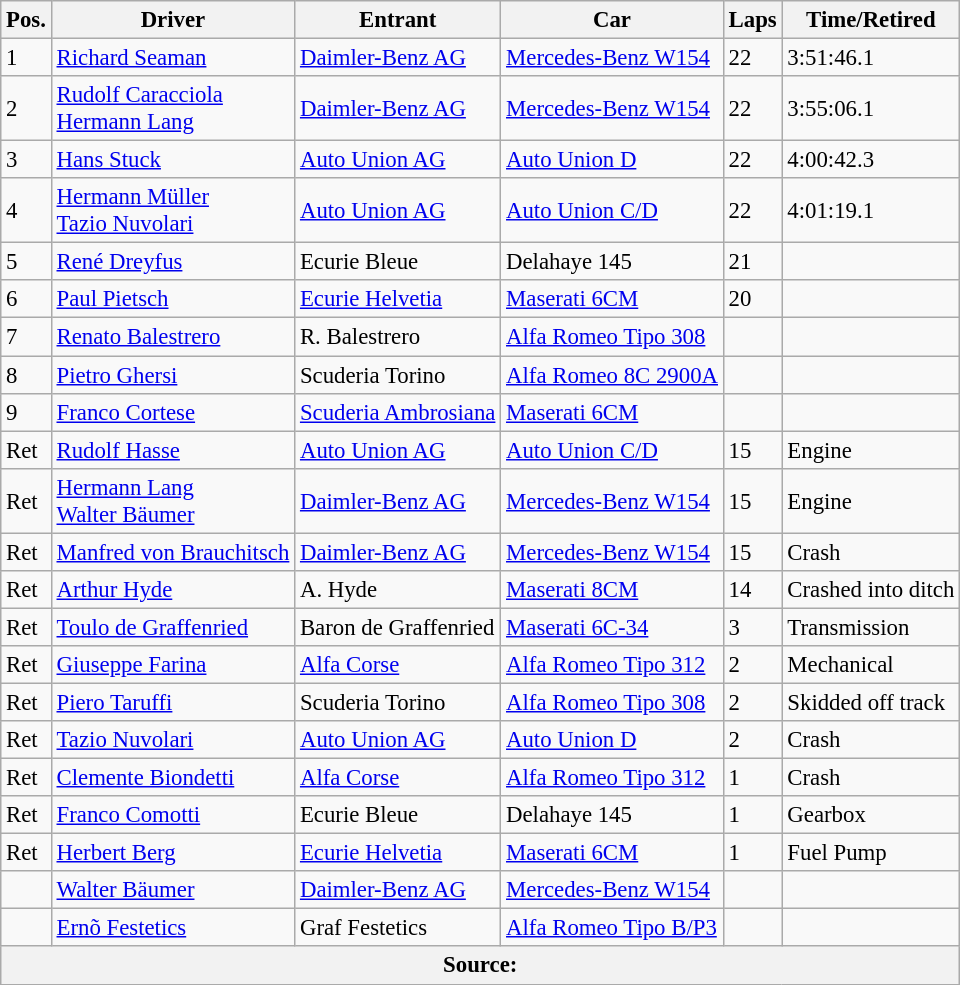<table class="wikitable sortable" style="font-size: 95%;">
<tr>
<th>Pos.</th>
<th>Driver</th>
<th>Entrant</th>
<th>Car</th>
<th>Laps</th>
<th>Time/Retired</th>
</tr>
<tr>
<td>1</td>
<td> <a href='#'>Richard Seaman</a></td>
<td><a href='#'>Daimler-Benz AG</a></td>
<td><a href='#'>Mercedes-Benz W154</a></td>
<td>22</td>
<td>3:51:46.1</td>
</tr>
<tr>
<td>2</td>
<td> <a href='#'>Rudolf Caracciola</a><br> <a href='#'>Hermann Lang</a></td>
<td><a href='#'>Daimler-Benz AG</a></td>
<td><a href='#'>Mercedes-Benz W154</a></td>
<td>22</td>
<td>3:55:06.1</td>
</tr>
<tr>
<td>3</td>
<td> <a href='#'>Hans Stuck</a></td>
<td><a href='#'>Auto Union AG</a></td>
<td><a href='#'>Auto Union D</a></td>
<td>22</td>
<td>4:00:42.3</td>
</tr>
<tr>
<td>4</td>
<td> <a href='#'>Hermann Müller</a><br> <a href='#'>Tazio Nuvolari</a></td>
<td><a href='#'>Auto Union AG</a></td>
<td><a href='#'>Auto Union C/D</a></td>
<td>22</td>
<td>4:01:19.1</td>
</tr>
<tr>
<td>5</td>
<td> <a href='#'>René Dreyfus</a></td>
<td>Ecurie Bleue</td>
<td>Delahaye 145</td>
<td>21</td>
<td></td>
</tr>
<tr>
<td>6</td>
<td> <a href='#'>Paul Pietsch</a></td>
<td><a href='#'>Ecurie Helvetia</a></td>
<td><a href='#'>Maserati 6CM</a></td>
<td>20</td>
<td></td>
</tr>
<tr>
<td>7</td>
<td> <a href='#'>Renato Balestrero</a></td>
<td>R. Balestrero</td>
<td><a href='#'>Alfa Romeo Tipo 308</a></td>
<td></td>
<td></td>
</tr>
<tr>
<td>8</td>
<td> <a href='#'>Pietro Ghersi</a></td>
<td>Scuderia Torino</td>
<td><a href='#'>Alfa Romeo 8C 2900A</a></td>
<td></td>
<td></td>
</tr>
<tr>
<td>9</td>
<td> <a href='#'>Franco Cortese</a></td>
<td><a href='#'>Scuderia Ambrosiana</a></td>
<td><a href='#'>Maserati 6CM</a></td>
<td></td>
<td></td>
</tr>
<tr>
<td>Ret</td>
<td> <a href='#'>Rudolf Hasse</a></td>
<td><a href='#'>Auto Union AG</a></td>
<td><a href='#'>Auto Union C/D</a></td>
<td>15</td>
<td>Engine</td>
</tr>
<tr>
<td>Ret</td>
<td> <a href='#'>Hermann Lang</a><br> <a href='#'>Walter Bäumer</a></td>
<td><a href='#'>Daimler-Benz AG</a></td>
<td><a href='#'>Mercedes-Benz W154</a></td>
<td>15</td>
<td>Engine</td>
</tr>
<tr>
<td>Ret</td>
<td> <a href='#'>Manfred von Brauchitsch</a></td>
<td><a href='#'>Daimler-Benz AG</a></td>
<td><a href='#'>Mercedes-Benz W154</a></td>
<td>15</td>
<td>Crash</td>
</tr>
<tr>
<td>Ret</td>
<td> <a href='#'>Arthur Hyde</a></td>
<td>A. Hyde</td>
<td><a href='#'>Maserati 8CM</a></td>
<td>14</td>
<td>Crashed into ditch</td>
</tr>
<tr>
<td>Ret</td>
<td> <a href='#'>Toulo de Graffenried</a></td>
<td>Baron de Graffenried</td>
<td><a href='#'>Maserati 6C-34</a></td>
<td>3</td>
<td>Transmission</td>
</tr>
<tr>
<td>Ret</td>
<td> <a href='#'>Giuseppe Farina</a></td>
<td><a href='#'>Alfa Corse</a></td>
<td><a href='#'>Alfa Romeo Tipo 312</a></td>
<td>2</td>
<td>Mechanical</td>
</tr>
<tr>
<td>Ret</td>
<td> <a href='#'>Piero Taruffi</a></td>
<td>Scuderia Torino</td>
<td><a href='#'>Alfa Romeo Tipo 308</a></td>
<td>2</td>
<td>Skidded off track</td>
</tr>
<tr>
<td>Ret</td>
<td> <a href='#'>Tazio Nuvolari</a></td>
<td><a href='#'>Auto Union AG</a></td>
<td><a href='#'>Auto Union D</a></td>
<td>2</td>
<td>Crash</td>
</tr>
<tr>
<td>Ret</td>
<td> <a href='#'>Clemente Biondetti</a></td>
<td><a href='#'>Alfa Corse</a></td>
<td><a href='#'>Alfa Romeo Tipo 312</a></td>
<td>1</td>
<td>Crash</td>
</tr>
<tr>
<td>Ret</td>
<td> <a href='#'>Franco Comotti</a></td>
<td>Ecurie Bleue</td>
<td>Delahaye 145</td>
<td>1</td>
<td>Gearbox</td>
</tr>
<tr>
<td>Ret</td>
<td> <a href='#'>Herbert Berg</a></td>
<td><a href='#'>Ecurie Helvetia</a></td>
<td><a href='#'>Maserati 6CM</a></td>
<td>1</td>
<td>Fuel Pump</td>
</tr>
<tr>
<td></td>
<td> <a href='#'>Walter Bäumer</a></td>
<td><a href='#'>Daimler-Benz AG</a></td>
<td><a href='#'>Mercedes-Benz W154</a></td>
<td></td>
<td></td>
</tr>
<tr>
<td></td>
<td> <a href='#'>Ernõ Festetics</a></td>
<td>Graf Festetics</td>
<td><a href='#'>Alfa Romeo Tipo B/P3</a></td>
<td></td>
<td></td>
</tr>
<tr>
<th colspan="6">Source:</th>
</tr>
</table>
